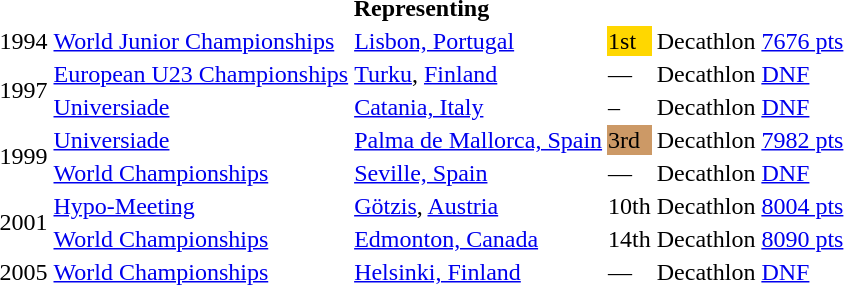<table>
<tr>
<th colspan="6">Representing </th>
</tr>
<tr>
<td>1994</td>
<td><a href='#'>World Junior Championships</a></td>
<td><a href='#'>Lisbon, Portugal</a></td>
<td bgcolor="gold">1st</td>
<td>Decathlon</td>
<td><a href='#'>7676 pts</a></td>
</tr>
<tr>
<td rowspan=2>1997</td>
<td><a href='#'>European U23 Championships</a></td>
<td><a href='#'>Turku</a>, <a href='#'>Finland</a></td>
<td>—</td>
<td>Decathlon</td>
<td><a href='#'>DNF</a></td>
</tr>
<tr>
<td><a href='#'>Universiade</a></td>
<td><a href='#'>Catania, Italy</a></td>
<td>–</td>
<td>Decathlon</td>
<td><a href='#'>DNF</a></td>
</tr>
<tr>
<td rowspan=2>1999</td>
<td><a href='#'>Universiade</a></td>
<td><a href='#'>Palma de Mallorca, Spain</a></td>
<td bgcolor="cc9966">3rd</td>
<td>Decathlon</td>
<td><a href='#'>7982 pts</a></td>
</tr>
<tr>
<td><a href='#'>World Championships</a></td>
<td><a href='#'>Seville, Spain</a></td>
<td>—</td>
<td>Decathlon</td>
<td><a href='#'>DNF</a></td>
</tr>
<tr>
<td rowspan=2>2001</td>
<td><a href='#'>Hypo-Meeting</a></td>
<td><a href='#'>Götzis</a>, <a href='#'>Austria</a></td>
<td>10th</td>
<td>Decathlon</td>
<td><a href='#'>8004 pts</a></td>
</tr>
<tr>
<td><a href='#'>World Championships</a></td>
<td><a href='#'>Edmonton, Canada</a></td>
<td>14th</td>
<td>Decathlon</td>
<td><a href='#'>8090 pts</a></td>
</tr>
<tr>
<td>2005</td>
<td><a href='#'>World Championships</a></td>
<td><a href='#'>Helsinki, Finland</a></td>
<td>—</td>
<td>Decathlon</td>
<td><a href='#'>DNF</a></td>
</tr>
</table>
